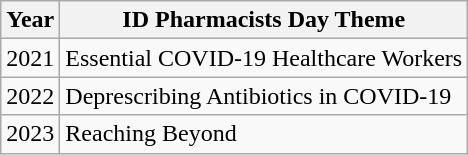<table class="wikitable">
<tr>
<th>Year</th>
<th>ID Pharmacists Day Theme</th>
</tr>
<tr>
<td>2021</td>
<td>Essential COVID-19 Healthcare Workers</td>
</tr>
<tr>
<td>2022</td>
<td>Deprescribing Antibiotics in COVID-19</td>
</tr>
<tr>
<td>2023</td>
<td>Reaching Beyond</td>
</tr>
</table>
